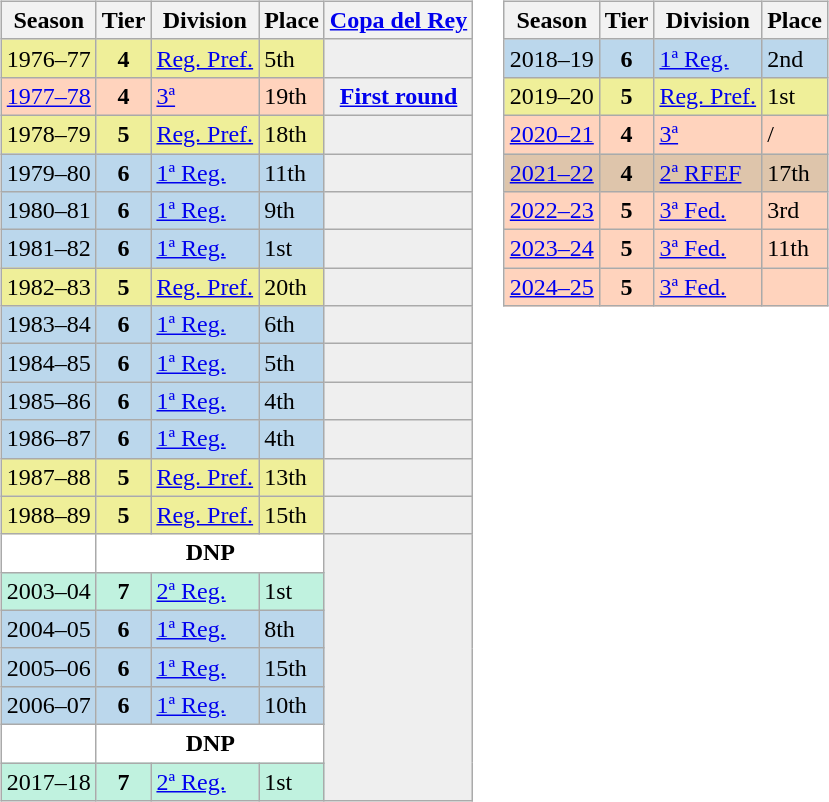<table>
<tr>
<td valign="top" width=0%><br><table class=wikitable>
<tr>
<th>Season</th>
<th>Tier</th>
<th>Division</th>
<th>Place</th>
<th><a href='#'>Copa del Rey</a></th>
</tr>
<tr>
<td style="background:#EFEF99;">1976–77</td>
<th style="background:#EFEF99;">4</th>
<td style="background:#EFEF99;"><a href='#'>Reg. Pref.</a></td>
<td style="background:#EFEF99;">5th</td>
<th style="background:#efefef;"></th>
</tr>
<tr>
<td style="background:#FFD3BD;"><a href='#'>1977–78</a></td>
<th style="background:#FFD3BD;">4</th>
<td style="background:#FFD3BD;"><a href='#'>3ª</a></td>
<td style="background:#FFD3BD;">19th</td>
<th style="background:#efefef;"><a href='#'>First round</a></th>
</tr>
<tr>
<td style="background:#EFEF99;">1978–79</td>
<th style="background:#EFEF99;">5</th>
<td style="background:#EFEF99;"><a href='#'>Reg. Pref.</a></td>
<td style="background:#EFEF99;">18th</td>
<th style="background:#efefef;"></th>
</tr>
<tr>
<td style="background:#BBD7EC;">1979–80</td>
<th style="background:#BBD7EC;">6</th>
<td style="background:#BBD7EC;"><a href='#'>1ª Reg.</a></td>
<td style="background:#BBD7EC;">11th</td>
<th style="background:#efefef;"></th>
</tr>
<tr>
<td style="background:#BBD7EC;">1980–81</td>
<th style="background:#BBD7EC;">6</th>
<td style="background:#BBD7EC;"><a href='#'>1ª Reg.</a></td>
<td style="background:#BBD7EC;">9th</td>
<th style="background:#efefef;"></th>
</tr>
<tr>
<td style="background:#BBD7EC;">1981–82</td>
<th style="background:#BBD7EC;">6</th>
<td style="background:#BBD7EC;"><a href='#'>1ª Reg.</a></td>
<td style="background:#BBD7EC;">1st</td>
<th style="background:#efefef;"></th>
</tr>
<tr>
<td style="background:#EFEF99;">1982–83</td>
<th style="background:#EFEF99;">5</th>
<td style="background:#EFEF99;"><a href='#'>Reg. Pref.</a></td>
<td style="background:#EFEF99;">20th</td>
<th style="background:#efefef;"></th>
</tr>
<tr>
<td style="background:#BBD7EC;">1983–84</td>
<th style="background:#BBD7EC;">6</th>
<td style="background:#BBD7EC;"><a href='#'>1ª Reg.</a></td>
<td style="background:#BBD7EC;">6th</td>
<th style="background:#efefef;"></th>
</tr>
<tr>
<td style="background:#BBD7EC;">1984–85</td>
<th style="background:#BBD7EC;">6</th>
<td style="background:#BBD7EC;"><a href='#'>1ª Reg.</a></td>
<td style="background:#BBD7EC;">5th</td>
<th style="background:#efefef;"></th>
</tr>
<tr>
<td style="background:#BBD7EC;">1985–86</td>
<th style="background:#BBD7EC;">6</th>
<td style="background:#BBD7EC;"><a href='#'>1ª Reg.</a></td>
<td style="background:#BBD7EC;">4th</td>
<th style="background:#efefef;"></th>
</tr>
<tr>
<td style="background:#BBD7EC;">1986–87</td>
<th style="background:#BBD7EC;">6</th>
<td style="background:#BBD7EC;"><a href='#'>1ª Reg.</a></td>
<td style="background:#BBD7EC;">4th</td>
<th style="background:#efefef;"></th>
</tr>
<tr>
<td style="background:#EFEF99;">1987–88</td>
<th style="background:#EFEF99;">5</th>
<td style="background:#EFEF99;"><a href='#'>Reg. Pref.</a></td>
<td style="background:#EFEF99;">13th</td>
<th style="background:#efefef;"></th>
</tr>
<tr>
<td style="background:#EFEF99;">1988–89</td>
<th style="background:#EFEF99;">5</th>
<td style="background:#EFEF99;"><a href='#'>Reg. Pref.</a></td>
<td style="background:#EFEF99;">15th</td>
<th style="background:#efefef;"></th>
</tr>
<tr>
<td style="background:#FFFFFF;"></td>
<th style="background:#FFFFFF;" colspan="3">DNP</th>
<th style="background:#efefef;" rowspan="7"></th>
</tr>
<tr>
<td style="background:#C0F2DF;">2003–04</td>
<th style="background:#C0F2DF;">7</th>
<td style="background:#C0F2DF;"><a href='#'>2ª Reg.</a></td>
<td style="background:#C0F2DF;">1st</td>
</tr>
<tr>
<td style="background:#BBD7EC;">2004–05</td>
<th style="background:#BBD7EC;">6</th>
<td style="background:#BBD7EC;"><a href='#'>1ª Reg.</a></td>
<td style="background:#BBD7EC;">8th</td>
</tr>
<tr>
<td style="background:#BBD7EC;">2005–06</td>
<th style="background:#BBD7EC;">6</th>
<td style="background:#BBD7EC;"><a href='#'>1ª Reg.</a></td>
<td style="background:#BBD7EC;">15th</td>
</tr>
<tr>
<td style="background:#BBD7EC;">2006–07</td>
<th style="background:#BBD7EC;">6</th>
<td style="background:#BBD7EC;"><a href='#'>1ª Reg.</a></td>
<td style="background:#BBD7EC;">10th</td>
</tr>
<tr>
<td style="background:#FFFFFF;"></td>
<th style="background:#FFFFFF;" colspan="3">DNP</th>
</tr>
<tr>
<td style="background:#C0F2DF;">2017–18</td>
<th style="background:#C0F2DF;">7</th>
<td style="background:#C0F2DF;"><a href='#'>2ª Reg.</a></td>
<td style="background:#C0F2DF;">1st</td>
</tr>
</table>
</td>
<td valign="top" width=0%><br><table class="wikitable">
<tr style="background:#f0f6fa;">
<th>Season</th>
<th>Tier</th>
<th>Division</th>
<th>Place</th>
</tr>
<tr>
<td style="background:#BBD7EC;">2018–19</td>
<th style="background:#BBD7EC;">6</th>
<td style="background:#BBD7EC;"><a href='#'>1ª Reg.</a></td>
<td style="background:#BBD7EC;">2nd</td>
</tr>
<tr>
<td style="background:#EFEF99;">2019–20</td>
<th style="background:#EFEF99;">5</th>
<td style="background:#EFEF99;"><a href='#'>Reg. Pref.</a></td>
<td style="background:#EFEF99;">1st</td>
</tr>
<tr>
<td style="background:#FFD3BD;"><a href='#'>2020–21</a></td>
<th style="background:#FFD3BD;">4</th>
<td style="background:#FFD3BD;"><a href='#'>3ª</a></td>
<td style="background:#FFD3BD;"> / </td>
</tr>
<tr>
<td style="background:#DEC5AB;"><a href='#'>2021–22</a></td>
<th style="background:#DEC5AB;">4</th>
<td style="background:#DEC5AB;"><a href='#'>2ª RFEF</a></td>
<td style="background:#DEC5AB;">17th</td>
</tr>
<tr>
<td style="background:#FFD3BD;"><a href='#'>2022–23</a></td>
<th style="background:#FFD3BD;">5</th>
<td style="background:#FFD3BD;"><a href='#'>3ª Fed.</a></td>
<td style="background:#FFD3BD;">3rd</td>
</tr>
<tr>
<td style="background:#FFD3BD;"><a href='#'>2023–24</a></td>
<th style="background:#FFD3BD;">5</th>
<td style="background:#FFD3BD;"><a href='#'>3ª Fed.</a></td>
<td style="background:#FFD3BD;">11th</td>
</tr>
<tr>
<td style="background:#FFD3BD;"><a href='#'>2024–25</a></td>
<th style="background:#FFD3BD;">5</th>
<td style="background:#FFD3BD;"><a href='#'>3ª Fed.</a></td>
<td style="background:#FFD3BD;"></td>
</tr>
</table>
</td>
</tr>
</table>
